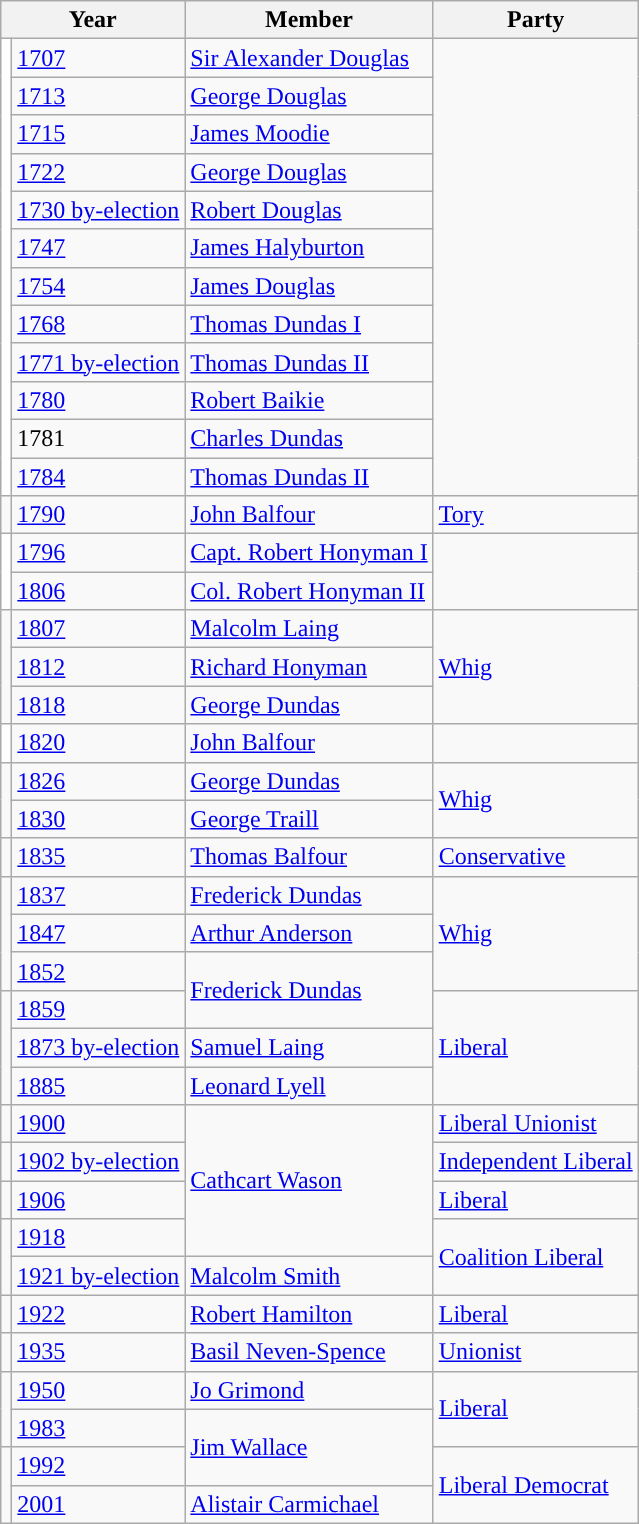<table class="wikitable">
<tr>
<th colspan=2>Year</th>
<th>Member</th>
<th>Party</th>
</tr>
<tr>
<td rowspan="12" style="color:inherit;background-color: white"></td>
<td><a href='#'>1707</a></td>
<td><a href='#'>Sir Alexander Douglas</a></td>
<td rowspan="12"></td>
</tr>
<tr>
<td><a href='#'>1713</a></td>
<td><a href='#'>George Douglas</a></td>
</tr>
<tr>
<td><a href='#'>1715</a></td>
<td><a href='#'>James Moodie</a></td>
</tr>
<tr>
<td><a href='#'>1722</a></td>
<td><a href='#'>George Douglas</a></td>
</tr>
<tr>
<td><a href='#'>1730 by-election</a></td>
<td><a href='#'>Robert Douglas</a></td>
</tr>
<tr>
<td><a href='#'>1747</a></td>
<td><a href='#'>James Halyburton</a></td>
</tr>
<tr>
<td><a href='#'>1754</a></td>
<td><a href='#'>James Douglas</a></td>
</tr>
<tr>
<td><a href='#'>1768</a></td>
<td><a href='#'>Thomas Dundas I</a></td>
</tr>
<tr>
<td><a href='#'>1771 by-election</a></td>
<td><a href='#'>Thomas Dundas II</a></td>
</tr>
<tr>
<td><a href='#'>1780</a></td>
<td><a href='#'>Robert Baikie</a></td>
</tr>
<tr>
<td>1781</td>
<td><a href='#'>Charles Dundas</a></td>
</tr>
<tr>
<td><a href='#'>1784</a></td>
<td><a href='#'>Thomas Dundas II</a></td>
</tr>
<tr>
<td style="color:inherit;background-color: "></td>
<td><a href='#'>1790</a></td>
<td><a href='#'>John Balfour</a></td>
<td><a href='#'>Tory</a></td>
</tr>
<tr>
<td rowspan="2" style="color:inherit;background-color: white"></td>
<td><a href='#'>1796</a></td>
<td><a href='#'>Capt. Robert Honyman I</a></td>
<td rowspan="2"></td>
</tr>
<tr>
<td><a href='#'>1806</a></td>
<td><a href='#'>Col. Robert Honyman II</a></td>
</tr>
<tr>
<td rowspan="3" style="color:inherit;background-color: "></td>
<td><a href='#'>1807</a></td>
<td><a href='#'>Malcolm Laing</a></td>
<td rowspan="3"><a href='#'>Whig</a></td>
</tr>
<tr>
<td><a href='#'>1812</a></td>
<td><a href='#'>Richard Honyman</a></td>
</tr>
<tr>
<td><a href='#'>1818</a></td>
<td><a href='#'>George Dundas</a></td>
</tr>
<tr>
<td style="color:inherit;background-color: white"></td>
<td><a href='#'>1820</a></td>
<td><a href='#'>John Balfour</a></td>
<td></td>
</tr>
<tr>
<td rowspan="2" style="color:inherit;background-color: "></td>
<td><a href='#'>1826</a></td>
<td><a href='#'>George Dundas</a></td>
<td rowspan="2"><a href='#'>Whig</a></td>
</tr>
<tr>
<td><a href='#'>1830</a></td>
<td><a href='#'>George Traill</a></td>
</tr>
<tr>
<td style="color:inherit;background-color: "></td>
<td><a href='#'>1835</a></td>
<td><a href='#'>Thomas Balfour</a></td>
<td><a href='#'>Conservative</a></td>
</tr>
<tr>
<td rowspan="3" style="color:inherit;background-color: "></td>
<td><a href='#'>1837</a></td>
<td><a href='#'>Frederick Dundas</a></td>
<td rowspan="3"><a href='#'>Whig</a></td>
</tr>
<tr>
<td><a href='#'>1847</a></td>
<td><a href='#'>Arthur Anderson</a></td>
</tr>
<tr>
<td><a href='#'>1852</a></td>
<td rowspan="2"><a href='#'>Frederick Dundas</a></td>
</tr>
<tr>
<td rowspan="3" style="color:inherit;background-color: "></td>
<td><a href='#'>1859</a></td>
<td rowspan="3"><a href='#'>Liberal</a></td>
</tr>
<tr>
<td><a href='#'>1873 by-election</a></td>
<td><a href='#'>Samuel Laing</a></td>
</tr>
<tr>
<td><a href='#'>1885</a></td>
<td><a href='#'>Leonard Lyell</a></td>
</tr>
<tr>
<td style="color:inherit;background-color: "></td>
<td><a href='#'>1900</a></td>
<td rowspan="4"><a href='#'>Cathcart Wason</a></td>
<td><a href='#'>Liberal Unionist</a></td>
</tr>
<tr>
<td style="color:inherit;background-color: "></td>
<td><a href='#'>1902 by-election</a></td>
<td><a href='#'>Independent Liberal</a></td>
</tr>
<tr>
<td style="color:inherit;background-color: "></td>
<td><a href='#'>1906</a></td>
<td><a href='#'>Liberal</a></td>
</tr>
<tr>
<td rowspan="2" style="color:inherit;background-color: "></td>
<td><a href='#'>1918</a></td>
<td rowspan="2"><a href='#'>Coalition Liberal</a></td>
</tr>
<tr>
<td><a href='#'>1921 by-election</a></td>
<td><a href='#'>Malcolm Smith</a></td>
</tr>
<tr>
<td style="color:inherit;background-color: "></td>
<td><a href='#'>1922</a></td>
<td><a href='#'>Robert Hamilton</a></td>
<td><a href='#'>Liberal</a></td>
</tr>
<tr>
<td style="color:inherit;background-color: "></td>
<td><a href='#'>1935</a></td>
<td><a href='#'>Basil Neven-Spence</a></td>
<td><a href='#'>Unionist</a></td>
</tr>
<tr>
<td rowspan="2" style="color:inherit;background-color: "></td>
<td><a href='#'>1950</a></td>
<td><a href='#'>Jo Grimond</a></td>
<td rowspan="2"><a href='#'>Liberal</a></td>
</tr>
<tr>
<td><a href='#'>1983</a></td>
<td rowspan="2"><a href='#'>Jim Wallace</a></td>
</tr>
<tr>
<td rowspan="2" style="color:inherit;background-color: "></td>
<td><a href='#'>1992</a></td>
<td rowspan="2"><a href='#'>Liberal Democrat</a></td>
</tr>
<tr>
<td><a href='#'>2001</a></td>
<td><a href='#'>Alistair Carmichael</a></td>
</tr>
</table>
